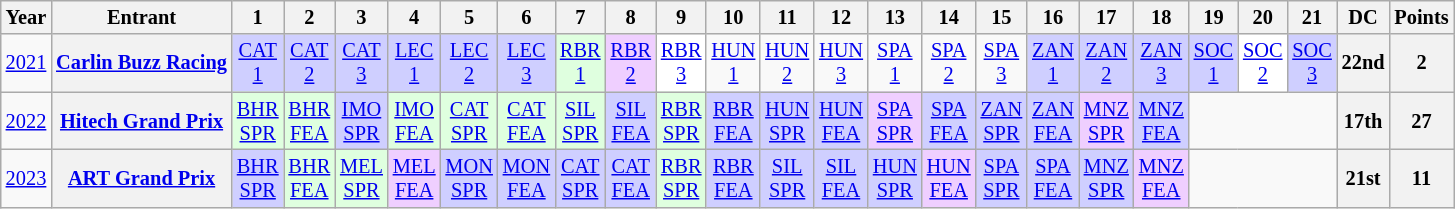<table class="wikitable" style="text-align:center; font-size:85%">
<tr>
<th>Year</th>
<th>Entrant</th>
<th>1</th>
<th>2</th>
<th>3</th>
<th>4</th>
<th>5</th>
<th>6</th>
<th>7</th>
<th>8</th>
<th>9</th>
<th>10</th>
<th>11</th>
<th>12</th>
<th>13</th>
<th>14</th>
<th>15</th>
<th>16</th>
<th>17</th>
<th>18</th>
<th>19</th>
<th>20</th>
<th>21</th>
<th>DC</th>
<th>Points</th>
</tr>
<tr>
<td><a href='#'>2021</a></td>
<th nowrap><a href='#'>Carlin Buzz Racing</a></th>
<td style="background:#CFCFFF;"><a href='#'>CAT<br>1</a><br></td>
<td style="background:#CFCFFF;"><a href='#'>CAT<br>2</a><br></td>
<td style="background:#CFCFFF;"><a href='#'>CAT<br>3</a><br></td>
<td style="background:#CFCFFF;"><a href='#'>LEC<br>1</a><br></td>
<td style="background:#CFCFFF;"><a href='#'>LEC<br>2</a><br></td>
<td style="background:#CFCFFF;"><a href='#'>LEC<br>3</a><br></td>
<td style="background:#DFFFDF;"><a href='#'>RBR<br>1</a><br></td>
<td style="background:#EFCFFF;"><a href='#'>RBR<br>2</a><br></td>
<td style="background:#FFFFFF;"><a href='#'>RBR<br>3</a><br></td>
<td><a href='#'>HUN<br>1</a></td>
<td><a href='#'>HUN<br>2</a></td>
<td><a href='#'>HUN<br>3</a></td>
<td><a href='#'>SPA<br>1</a></td>
<td><a href='#'>SPA<br>2</a></td>
<td><a href='#'>SPA<br>3</a></td>
<td style="background:#CFCFFF;"><a href='#'>ZAN<br>1</a><br></td>
<td style="background:#CFCFFF;"><a href='#'>ZAN<br>2</a><br></td>
<td style="background:#CFCFFF;"><a href='#'>ZAN<br>3</a><br></td>
<td style="background:#CFCFFF;"><a href='#'>SOC<br>1</a><br></td>
<td style="background:#FFFFFF;"><a href='#'>SOC<br>2</a><br></td>
<td style="background:#CFCFFF;"><a href='#'>SOC<br>3</a><br></td>
<th>22nd</th>
<th>2</th>
</tr>
<tr>
<td><a href='#'>2022</a></td>
<th nowrap><a href='#'>Hitech Grand Prix</a></th>
<td style="background:#DFFFDF;"><a href='#'>BHR<br>SPR</a><br></td>
<td style="background:#DFFFDF;"><a href='#'>BHR<br>FEA</a><br></td>
<td style="background:#CFCFFF;"><a href='#'>IMO<br>SPR</a><br></td>
<td style="background:#DFFFDF;"><a href='#'>IMO<br>FEA</a><br></td>
<td style="background:#DFFFDF;"><a href='#'>CAT<br>SPR</a><br></td>
<td style="background:#DFFFDF;"><a href='#'>CAT<br>FEA</a><br></td>
<td style="background:#DFFFDF;"><a href='#'>SIL<br>SPR</a><br></td>
<td style="background:#CFCFFF;"><a href='#'>SIL<br>FEA</a><br></td>
<td style="background:#DFFFDF;"><a href='#'>RBR<br>SPR</a><br></td>
<td style="background:#CFCFFF;"><a href='#'>RBR<br>FEA</a><br></td>
<td style="background:#CFCFFF;"><a href='#'>HUN<br>SPR</a><br></td>
<td style="background:#CFCFFF;"><a href='#'>HUN<br>FEA</a><br></td>
<td style="background:#EFCFFF;"><a href='#'>SPA<br>SPR</a><br></td>
<td style="background:#CFCFFF;"><a href='#'>SPA<br>FEA</a><br></td>
<td style="background:#CFCFFF;"><a href='#'>ZAN<br>SPR</a><br></td>
<td style="background:#CFCFFF;"><a href='#'>ZAN<br>FEA</a><br></td>
<td style="background:#EFCFFF;"><a href='#'>MNZ<br>SPR</a><br></td>
<td style="background:#CFCFFF;"><a href='#'>MNZ<br>FEA</a><br></td>
<td colspan=3></td>
<th>17th</th>
<th>27</th>
</tr>
<tr>
<td><a href='#'>2023</a></td>
<th nowrap><a href='#'>ART Grand Prix</a></th>
<td style="background:#CFCFFF;"><a href='#'>BHR<br>SPR</a><br></td>
<td style="background:#DFFFDF;"><a href='#'>BHR<br>FEA</a><br></td>
<td style="background:#DFFFDF;"><a href='#'>MEL<br>SPR</a><br></td>
<td style="background:#EFCFFF;"><a href='#'>MEL<br>FEA</a><br></td>
<td style="background:#CFCFFF;"><a href='#'>MON<br>SPR</a><br></td>
<td style="background:#CFCFFF;"><a href='#'>MON<br>FEA</a><br></td>
<td style="background:#CFCFFF;"><a href='#'>CAT<br>SPR</a><br></td>
<td style="background:#CFCFFF;"><a href='#'>CAT<br>FEA</a><br></td>
<td style="background:#DFFFDF;"><a href='#'>RBR<br>SPR</a><br></td>
<td style="background:#CFCFFF;"><a href='#'>RBR<br>FEA</a><br></td>
<td style="background:#CFCFFF;"><a href='#'>SIL<br>SPR</a><br></td>
<td style="background:#CFCFFF;"><a href='#'>SIL<br>FEA</a><br></td>
<td style="background:#CFCFFF;"><a href='#'>HUN<br>SPR</a><br></td>
<td style="background:#EFCFFF;"><a href='#'>HUN<br>FEA</a><br></td>
<td style="background:#CFCFFF;"><a href='#'>SPA<br>SPR</a><br></td>
<td style="background:#CFCFFF;"><a href='#'>SPA<br>FEA</a><br></td>
<td style="background:#CFCFFF;"><a href='#'>MNZ<br>SPR</a><br></td>
<td style="background:#EFCFFF;"><a href='#'>MNZ<br>FEA</a><br></td>
<td colspan=3></td>
<th>21st</th>
<th>11</th>
</tr>
</table>
